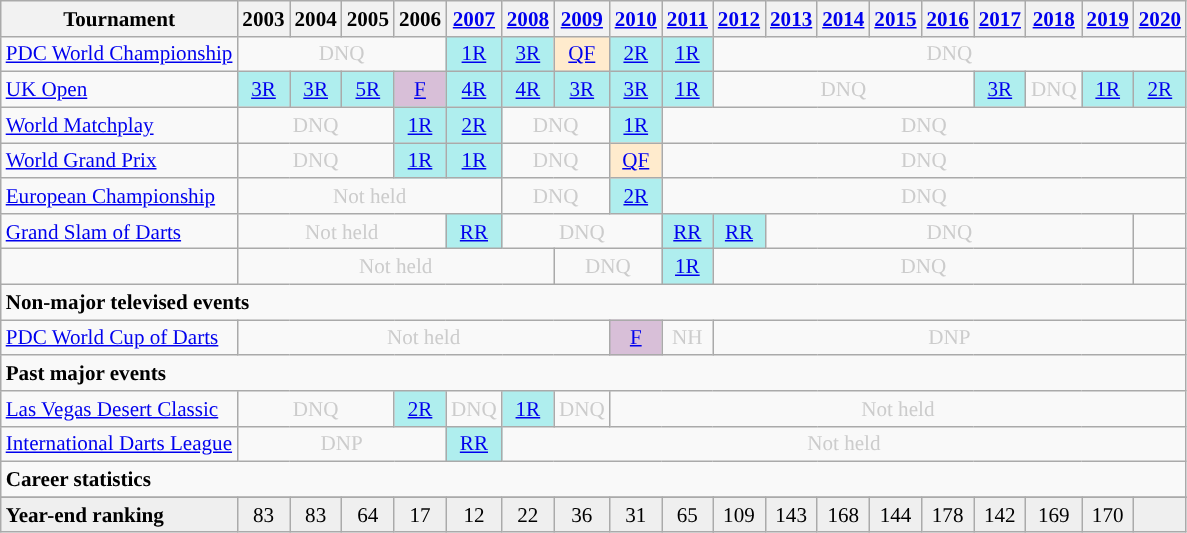<table class=wikitable style=text-align:center;font-size:88%>
<tr>
<th>Tournament</th>
<th>2003</th>
<th>2004</th>
<th>2005</th>
<th>2006</th>
<th><a href='#'>2007</a></th>
<th><a href='#'>2008</a></th>
<th><a href='#'>2009</a></th>
<th><a href='#'>2010</a></th>
<th colspan="2"><a href='#'>2011</a></th>
<th><a href='#'>2012</a></th>
<th><a href='#'>2013</a></th>
<th><a href='#'>2014</a></th>
<th><a href='#'>2015</a></th>
<th><a href='#'>2016</a></th>
<th><a href='#'>2017</a></th>
<th><a href='#'>2018</a></th>
<th><a href='#'>2019</a></th>
<th><a href='#'>2020</a></th>
</tr>
<tr>
<td align=left><a href='#'>PDC World Championship</a></td>
<td colspan="4" style="text-align:center; color:#ccc;">DNQ</td>
<td style="text-align:center; background:#afeeee;"><a href='#'>1R</a></td>
<td style="text-align:center; background:#afeeee;"><a href='#'>3R</a></td>
<td style="text-align:center; background:#ffebcd;"><a href='#'>QF</a></td>
<td style="text-align:center; background:#afeeee;"><a href='#'>2R</a></td>
<td style="text-align:center; background:#afeeee;" colspan="2"><a href='#'>1R</a></td>
<td colspan="9" style="text-align:center; color:#ccc;">DNQ</td>
</tr>
<tr>
<td align=left><a href='#'>UK Open</a></td>
<td style="text-align:center; background:#afeeee;"><a href='#'>3R</a></td>
<td style="text-align:center; background:#afeeee;"><a href='#'>3R</a></td>
<td style="text-align:center; background:#afeeee;"><a href='#'>5R</a></td>
<td style="text-align:center; background:thistle;"><a href='#'>F</a></td>
<td style="text-align:center; background:#afeeee;"><a href='#'>4R</a></td>
<td style="text-align:center; background:#afeeee;"><a href='#'>4R</a></td>
<td style="text-align:center; background:#afeeee;"><a href='#'>3R</a></td>
<td style="text-align:center; background:#afeeee;"><a href='#'>3R</a></td>
<td style="text-align:center; background:#afeeee;" colspan="2"><a href='#'>1R</a></td>
<td colspan="5" style="text-align:center; color:#ccc;">DNQ</td>
<td style="text-align:center; background:#afeeee;"><a href='#'>3R</a></td>
<td style="text-align:center; color:#ccc;">DNQ</td>
<td style="text-align:center; background:#afeeee;"><a href='#'>1R</a></td>
<td style="text-align:center; background:#afeeee;"><a href='#'>2R</a></td>
</tr>
<tr>
<td align=left><a href='#'>World Matchplay</a></td>
<td colspan="3" style="text-align:center; color:#ccc;">DNQ</td>
<td style="text-align:center; background:#afeeee;"><a href='#'>1R</a></td>
<td style="text-align:center; background:#afeeee;"><a href='#'>2R</a></td>
<td colspan="2" style="text-align:center; color:#ccc;">DNQ</td>
<td style="text-align:center; background:#afeeee;"><a href='#'>1R</a></td>
<td colspan="11" style="text-align:center; color:#ccc;">DNQ</td>
</tr>
<tr>
<td align=left><a href='#'>World Grand Prix</a></td>
<td colspan="3" style="text-align:center; color:#ccc;">DNQ</td>
<td style="text-align:center; background:#afeeee;"><a href='#'>1R</a></td>
<td style="text-align:center; background:#afeeee;"><a href='#'>1R</a></td>
<td colspan="2" style="text-align:center; color:#ccc;">DNQ</td>
<td style="text-align:center; background:#ffebcd;"><a href='#'>QF</a></td>
<td colspan="11" style="text-align:center; color:#ccc;">DNQ</td>
</tr>
<tr>
<td align=left><a href='#'>European Championship</a></td>
<td colspan="5" style="text-align:center; color:#ccc;">Not held</td>
<td colspan="2" style="text-align:center; color:#ccc;">DNQ</td>
<td style="text-align:center; background:#afeeee;"><a href='#'>2R</a></td>
<td colspan="11" style="text-align:center; color:#ccc;">DNQ</td>
</tr>
<tr>
<td align=left><a href='#'>Grand Slam of Darts</a></td>
<td colspan="4" style="text-align:center; color:#ccc;">Not held</td>
<td style="text-align:center; background:#afeeee;"><a href='#'>RR</a></td>
<td colspan="3" style="text-align:center; color:#ccc;">DNQ</td>
<td style="text-align:center; background:#afeeee;" colspan="2"><a href='#'>RR</a></td>
<td style="text-align:center; background:#afeeee;"><a href='#'>RR</a></td>
<td colspan="7" style="text-align:center; color:#ccc;">DNQ</td>
<td></td>
</tr>
<tr>
<td align=left></td>
<td colspan="6" style="text-align:center; color:#ccc;">Not held</td>
<td colspan="2" style="text-align:center; color:#ccc;">DNQ</td>
<td style="text-align:center; background:#afeeee;"><a href='#'>1R</a></td>
<td colspan="9" style="text-align:center; color:#ccc;">DNQ</td>
<td></td>
</tr>
<tr>
<td colspan="21" align="left"><strong>Non-major televised events</strong></td>
</tr>
<tr>
<td align=left><a href='#'>PDC World Cup of Darts</a></td>
<td colspan="7" style="text-align:center; color:#ccc;">Not held</td>
<td style="text-align:center; background:thistle;"><a href='#'>F</a></td>
<td colspan="2" style="text-align:center; color:#ccc;">NH</td>
<td colspan="9" style="text-align:center; color:#ccc;">DNP</td>
</tr>
<tr>
<td colspan="21" align="left"><strong>Past major events</strong></td>
</tr>
<tr>
<td align=left><a href='#'>Las Vegas Desert Classic</a></td>
<td colspan="3" style="text-align:center; color:#ccc;">DNQ</td>
<td style="text-align:center; background:#afeeee;"><a href='#'>2R</a></td>
<td style="text-align:center; color:#ccc;">DNQ</td>
<td style="text-align:center; background:#afeeee;"><a href='#'>1R</a></td>
<td style="text-align:center; color:#ccc;">DNQ</td>
<td colspan="12" style="text-align:center; color:#ccc;">Not held</td>
</tr>
<tr>
<td align=left><a href='#'>International Darts League</a></td>
<td colspan="4" style="text-align:center; color:#ccc;">DNP</td>
<td style="text-align:center; background:#afeeee;"><a href='#'>RR</a></td>
<td colspan="14" style="text-align:center; color:#ccc;">Not held</td>
</tr>
<tr>
<td colspan="21" align="left"><strong>Career statistics</strong></td>
</tr>
<tr>
</tr>
<tr bgcolor="efefef">
<td align="left"><strong>Year-end ranking</strong></td>
<td style="text-align:center;">83</td>
<td style="text-align:center;">83</td>
<td style="text-align:center;">64</td>
<td style="text-align:center;">17</td>
<td style="text-align:center;">12</td>
<td style="text-align:center;">22</td>
<td style="text-align:center;">36</td>
<td style="text-align:center;">31</td>
<td style="text-align:center;">65</td>
<td colspan="2" style="text-align:center;">109</td>
<td style="text-align:center;">143</td>
<td style="text-align:center;">168</td>
<td style="text-align:center;">144</td>
<td style="text-align:center;">178</td>
<td style="text-align:center;">142</td>
<td style="text-align:center;">169</td>
<td style="text-align:center;">170</td>
<td style="text-align:center;"></td>
</tr>
</table>
